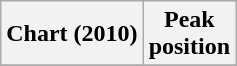<table class="wikitable">
<tr>
<th>Chart (2010)</th>
<th>Peak<br>position</th>
</tr>
<tr>
</tr>
</table>
